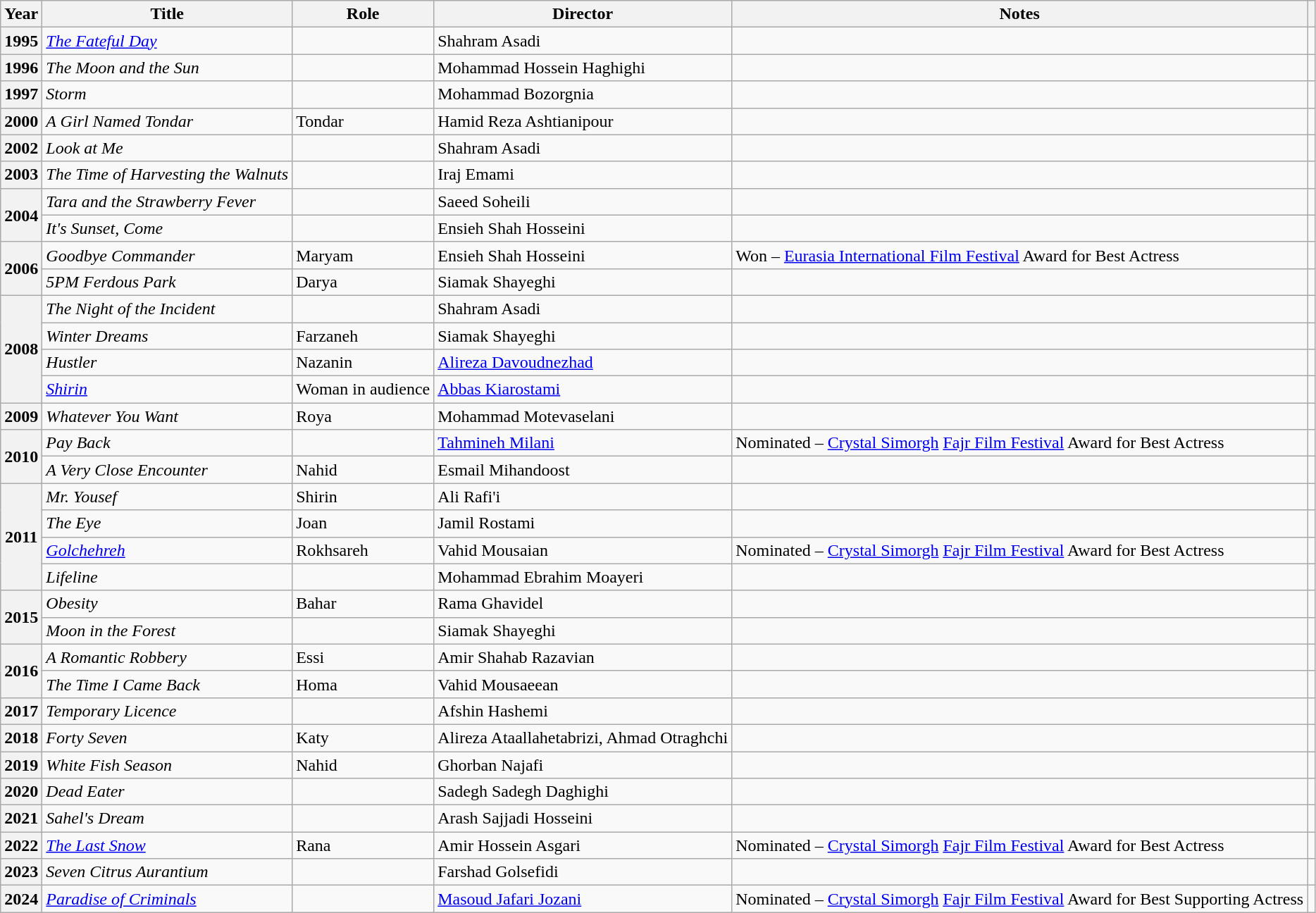<table class="wikitable plainrowheaders sortable"  style=font-size:100%>
<tr>
<th scope="col">Year</th>
<th scope="col">Title</th>
<th scope="col">Role</th>
<th scope="col">Director</th>
<th scope="col">Notes</th>
<th scope="col" class="unsortable"></th>
</tr>
<tr>
<th scope=row>1995</th>
<td><em><a href='#'>The Fateful Day</a></em></td>
<td></td>
<td>Shahram Asadi</td>
<td></td>
<td></td>
</tr>
<tr>
<th scope=row>1996</th>
<td><em>The Moon and the Sun</em></td>
<td></td>
<td>Mohammad Hossein Haghighi</td>
<td></td>
<td></td>
</tr>
<tr>
<th scope=row>1997</th>
<td><em>Storm</em></td>
<td></td>
<td>Mohammad Bozorgnia</td>
<td></td>
<td></td>
</tr>
<tr>
<th scope=row>2000</th>
<td><em>A Girl Named Tondar</em></td>
<td>Tondar</td>
<td>Hamid Reza Ashtianipour</td>
<td></td>
<td></td>
</tr>
<tr>
<th scope=row>2002</th>
<td><em>Look at Me</em></td>
<td></td>
<td>Shahram Asadi</td>
<td></td>
<td></td>
</tr>
<tr>
<th scope=row>2003</th>
<td><em>The Time of Harvesting the Walnuts</em></td>
<td></td>
<td>Iraj Emami</td>
<td></td>
<td></td>
</tr>
<tr>
<th scope=row rowspan="2">2004</th>
<td><em>Tara and the Strawberry Fever</em></td>
<td></td>
<td>Saeed Soheili</td>
<td></td>
<td></td>
</tr>
<tr>
<td><em>It's Sunset, Come</em></td>
<td></td>
<td>Ensieh Shah Hosseini</td>
<td></td>
<td></td>
</tr>
<tr>
<th scope=row rowspan="2">2006</th>
<td><em>Goodbye Commander</em></td>
<td>Maryam</td>
<td>Ensieh Shah Hosseini</td>
<td>Won – <a href='#'>Eurasia International Film Festival</a> Award for Best Actress</td>
<td></td>
</tr>
<tr>
<td><em>5PM Ferdous Park</em></td>
<td>Darya</td>
<td>Siamak Shayeghi</td>
<td></td>
<td></td>
</tr>
<tr>
<th scope=row rowspan="4">2008</th>
<td><em>The Night of the Incident</em></td>
<td></td>
<td>Shahram Asadi</td>
<td></td>
<td></td>
</tr>
<tr>
<td><em>Winter Dreams</em></td>
<td>Farzaneh</td>
<td>Siamak Shayeghi</td>
<td></td>
<td></td>
</tr>
<tr>
<td><em>Hustler</em></td>
<td>Nazanin</td>
<td><a href='#'>Alireza Davoudnezhad</a></td>
<td></td>
<td></td>
</tr>
<tr>
<td><em><a href='#'>Shirin</a></em></td>
<td>Woman in audience</td>
<td><a href='#'>Abbas Kiarostami</a></td>
<td></td>
<td></td>
</tr>
<tr>
<th scope=row>2009</th>
<td><em>Whatever You Want</em></td>
<td>Roya</td>
<td>Mohammad Motevaselani</td>
<td></td>
<td></td>
</tr>
<tr>
<th scope=row rowspan="2">2010</th>
<td><em>Pay Back</em></td>
<td></td>
<td><a href='#'>Tahmineh Milani</a></td>
<td>Nominated – <a href='#'>Crystal Simorgh</a> <a href='#'>Fajr Film Festival</a> Award for Best Actress</td>
<td></td>
</tr>
<tr>
<td><em>A Very Close Encounter</em></td>
<td>Nahid</td>
<td>Esmail Mihandoost</td>
<td></td>
<td></td>
</tr>
<tr>
<th scope=row rowspan="4">2011</th>
<td><em>Mr. Yousef</em></td>
<td>Shirin</td>
<td>Ali Rafi'i</td>
<td></td>
<td></td>
</tr>
<tr>
<td><em>The Eye</em></td>
<td>Joan</td>
<td>Jamil Rostami</td>
<td></td>
<td></td>
</tr>
<tr>
<td><em><a href='#'>Golchehreh</a></em></td>
<td>Rokhsareh</td>
<td>Vahid Mousaian</td>
<td>Nominated – <a href='#'>Crystal Simorgh</a> <a href='#'>Fajr Film Festival</a> Award for Best Actress</td>
<td></td>
</tr>
<tr>
<td><em>Lifeline</em></td>
<td></td>
<td>Mohammad Ebrahim Moayeri</td>
<td></td>
<td></td>
</tr>
<tr>
<th scope=row rowspan="2">2015</th>
<td><em>Obesity</em></td>
<td>Bahar</td>
<td>Rama Ghavidel</td>
<td></td>
<td></td>
</tr>
<tr>
<td><em>Moon in the Forest</em></td>
<td></td>
<td>Siamak Shayeghi</td>
<td></td>
<td></td>
</tr>
<tr>
<th scope=row rowspan="2">2016</th>
<td><em>A Romantic Robbery</em></td>
<td>Essi</td>
<td>Amir Shahab Razavian</td>
<td></td>
<td></td>
</tr>
<tr>
<td><em>The Time I Came Back</em></td>
<td>Homa</td>
<td>Vahid Mousaeean</td>
<td></td>
<td></td>
</tr>
<tr>
<th scope=row>2017</th>
<td><em>Temporary Licence</em></td>
<td></td>
<td>Afshin Hashemi</td>
<td></td>
<td></td>
</tr>
<tr>
<th scope=row>2018</th>
<td><em>Forty Seven</em></td>
<td>Katy</td>
<td>Alireza Ataallahetabrizi, Ahmad Otraghchi</td>
<td></td>
<td></td>
</tr>
<tr>
<th scope=row>2019</th>
<td><em>White Fish Season</em></td>
<td>Nahid</td>
<td>Ghorban Najafi</td>
<td></td>
<td></td>
</tr>
<tr>
<th scope=row>2020</th>
<td><em>Dead Eater</em></td>
<td></td>
<td>Sadegh Sadegh Daghighi</td>
<td></td>
<td></td>
</tr>
<tr>
<th scope=row>2021</th>
<td><em>Sahel's Dream</em></td>
<td></td>
<td>Arash Sajjadi Hosseini</td>
<td></td>
<td></td>
</tr>
<tr>
<th scope=row>2022</th>
<td><em><a href='#'>The Last Snow</a></em></td>
<td>Rana</td>
<td>Amir Hossein Asgari</td>
<td>Nominated – <a href='#'>Crystal Simorgh</a> <a href='#'>Fajr Film Festival</a> Award for Best Actress</td>
<td></td>
</tr>
<tr>
<th scope=row>2023</th>
<td><em>Seven Citrus Aurantium</em></td>
<td></td>
<td>Farshad Golsefidi</td>
<td></td>
<td></td>
</tr>
<tr>
<th scope=row>2024</th>
<td><em><a href='#'>Paradise of Criminals</a></em></td>
<td></td>
<td><a href='#'>Masoud Jafari Jozani</a></td>
<td>Nominated – <a href='#'>Crystal Simorgh</a> <a href='#'>Fajr Film Festival</a> Award for Best Supporting Actress</td>
<td></td>
</tr>
</table>
